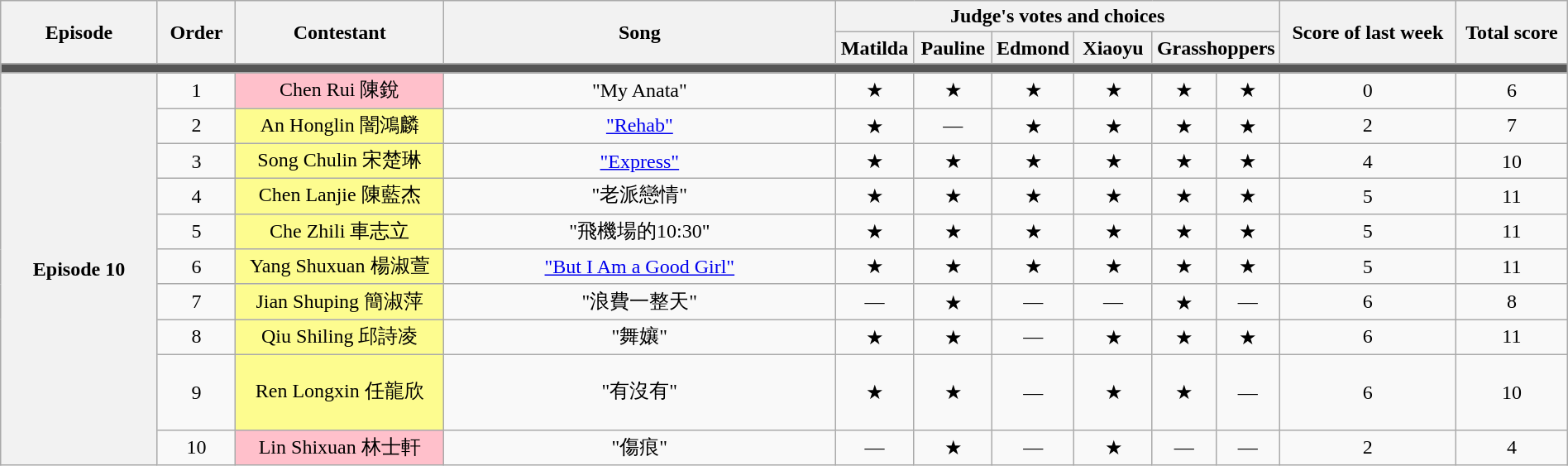<table class="wikitable" style="text-align: center; width:100%;">
<tr>
<th rowspan="2" style="width:10%;">Episode</th>
<th rowspan="2" style="width:5%;">Order</th>
<th rowspan="2">Contestant</th>
<th rowspan="2" style="width:25%;">Song</th>
<th colspan="6" scope="col">Judge's votes and choices</th>
<th rowspan="2">Score of last week</th>
<th rowspan="2">Total score</th>
</tr>
<tr>
<th style="width:5%;">Matilda</th>
<th style="width:5%;">Pauline</th>
<th style="width:5%;">Edmond</th>
<th style="width:5%;">Xiaoyu</th>
<th colspan="2" style="width:5%;">Grasshoppers</th>
</tr>
<tr>
<td colspan="13" style="background:#555;"></td>
</tr>
<tr>
<th rowspan="10">Episode 10<br><small></small></th>
<td>1</td>
<td style="background:pink;">Chen Rui 陳銳</td>
<td>"My Anata"</td>
<td>★</td>
<td>★</td>
<td>★</td>
<td>★</td>
<td>★</td>
<td>★</td>
<td>0</td>
<td>6</td>
</tr>
<tr>
<td>2</td>
<td style="background:#fdfc8f;">An Honglin 闇鴻麟</td>
<td><a href='#'>"Rehab"</a></td>
<td>★</td>
<td>—</td>
<td>★</td>
<td>★</td>
<td>★</td>
<td>★</td>
<td>2</td>
<td>7</td>
</tr>
<tr>
<td>3</td>
<td style="background:#fdfc8f;">Song Chulin 宋楚琳</td>
<td><a href='#'>"Express"</a></td>
<td>★</td>
<td>★</td>
<td>★</td>
<td>★</td>
<td>★</td>
<td>★</td>
<td>4</td>
<td>10</td>
</tr>
<tr>
<td>4</td>
<td style="background:#fdfc8f;">Chen Lanjie 陳藍杰</td>
<td>"老派戀情"</td>
<td>★</td>
<td>★</td>
<td>★</td>
<td>★</td>
<td>★</td>
<td>★</td>
<td>5</td>
<td>11</td>
</tr>
<tr>
<td>5</td>
<td style="background:#fdfc8f;">Che Zhili 車志立</td>
<td>"飛機場的10:30"</td>
<td>★</td>
<td>★</td>
<td>★</td>
<td>★</td>
<td>★</td>
<td>★</td>
<td>5</td>
<td>11</td>
</tr>
<tr>
<td>6</td>
<td style="background:#fdfc8f;">Yang Shuxuan 楊淑萱</td>
<td><a href='#'>"But I Am a Good Girl"</a></td>
<td>★</td>
<td>★</td>
<td>★</td>
<td>★</td>
<td>★</td>
<td>★</td>
<td>5</td>
<td>11</td>
</tr>
<tr>
<td>7</td>
<td style="background:#fdfc8f;">Jian Shuping 簡淑萍</td>
<td>"浪費一整天"</td>
<td>—</td>
<td>★</td>
<td>—</td>
<td>—</td>
<td>★</td>
<td>—</td>
<td>6</td>
<td>8</td>
</tr>
<tr>
<td>8</td>
<td style="background:#fdfc8f;">Qiu Shiling 邱詩凌</td>
<td>"舞孃"</td>
<td>★</td>
<td>★</td>
<td>—</td>
<td>★</td>
<td>★</td>
<td>★</td>
<td>6</td>
<td>11</td>
</tr>
<tr>
<td>9</td>
<td style="background:#fdfc8f;">Ren Longxin 任龍欣</td>
<td><blockquote>"有沒有"</blockquote></td>
<td>★</td>
<td>★</td>
<td>—</td>
<td>★</td>
<td>★</td>
<td>—</td>
<td>6</td>
<td>10</td>
</tr>
<tr>
<td>10</td>
<td style="background:pink;">Lin Shixuan 林士軒</td>
<td>"傷痕"</td>
<td>—</td>
<td>★</td>
<td>—</td>
<td>★</td>
<td>—</td>
<td>—</td>
<td>2</td>
<td>4</td>
</tr>
</table>
